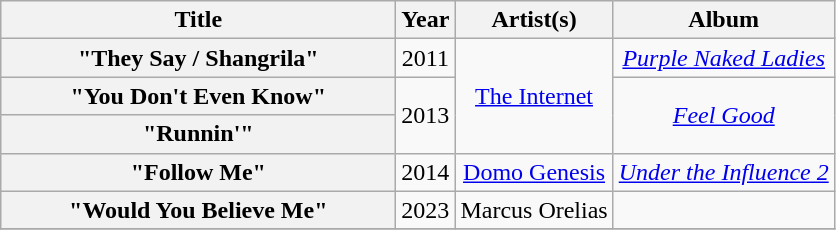<table class="wikitable plainrowheaders" style="text-align:center;">
<tr>
<th scope="col" style="width:16em;">Title</th>
<th scope="col">Year</th>
<th scope="col">Artist(s)</th>
<th scope="col">Album</th>
</tr>
<tr>
<th scope="row">"They Say / Shangrila"</th>
<td>2011</td>
<td rowspan="3"><a href='#'>The Internet</a></td>
<td><em><a href='#'>Purple Naked Ladies</a></em></td>
</tr>
<tr>
<th scope="row">"You Don't Even Know"</th>
<td rowspan="2">2013</td>
<td rowspan="2"><em><a href='#'>Feel Good</a></em></td>
</tr>
<tr>
<th scope="row">"Runnin'"</th>
</tr>
<tr>
<th scope="row">"Follow Me"</th>
<td>2014</td>
<td rowspan="1"><a href='#'>Domo Genesis</a></td>
<td><em><a href='#'>Under the Influence 2</a></em></td>
</tr>
<tr>
<th scope="row">"Would You Believe Me"</th>
<td rowspan="1">2023</td>
<td>Marcus Orelias</td>
<td></td>
</tr>
<tr>
</tr>
</table>
